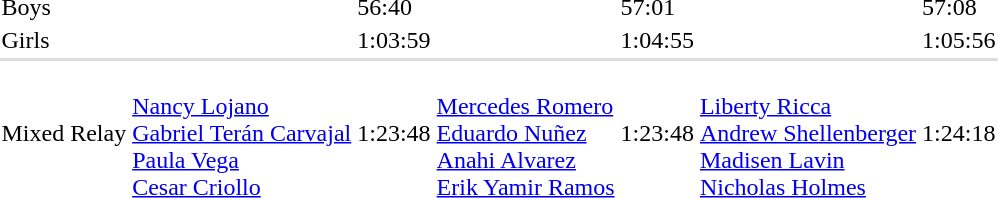<table>
<tr>
<td>Boys</td>
<td></td>
<td>56:40</td>
<td></td>
<td>57:01</td>
<td></td>
<td>57:08</td>
</tr>
<tr valign="top">
<td>Girls</td>
<td></td>
<td>1:03:59</td>
<td></td>
<td>1:04:55</td>
<td></td>
<td>1:05:56</td>
</tr>
<tr bgcolor=#DDDDDD>
<td colspan=7></td>
</tr>
<tr>
<td>Mixed Relay</td>
<td><br><a href='#'>Nancy Lojano</a><br><a href='#'>Gabriel Terán Carvajal</a><br><a href='#'>Paula Vega</a><br><a href='#'>Cesar Criollo</a></td>
<td>1:23:48</td>
<td><br><a href='#'>Mercedes Romero</a><br><a href='#'>Eduardo Nuñez</a><br><a href='#'>Anahi Alvarez</a><br><a href='#'>Erik Yamir Ramos</a></td>
<td>1:23:48</td>
<td><br><a href='#'>Liberty Ricca</a><br><a href='#'>Andrew Shellenberger</a><br><a href='#'>Madisen Lavin</a><br><a href='#'>Nicholas Holmes</a></td>
<td>1:24:18</td>
</tr>
<tr>
</tr>
</table>
